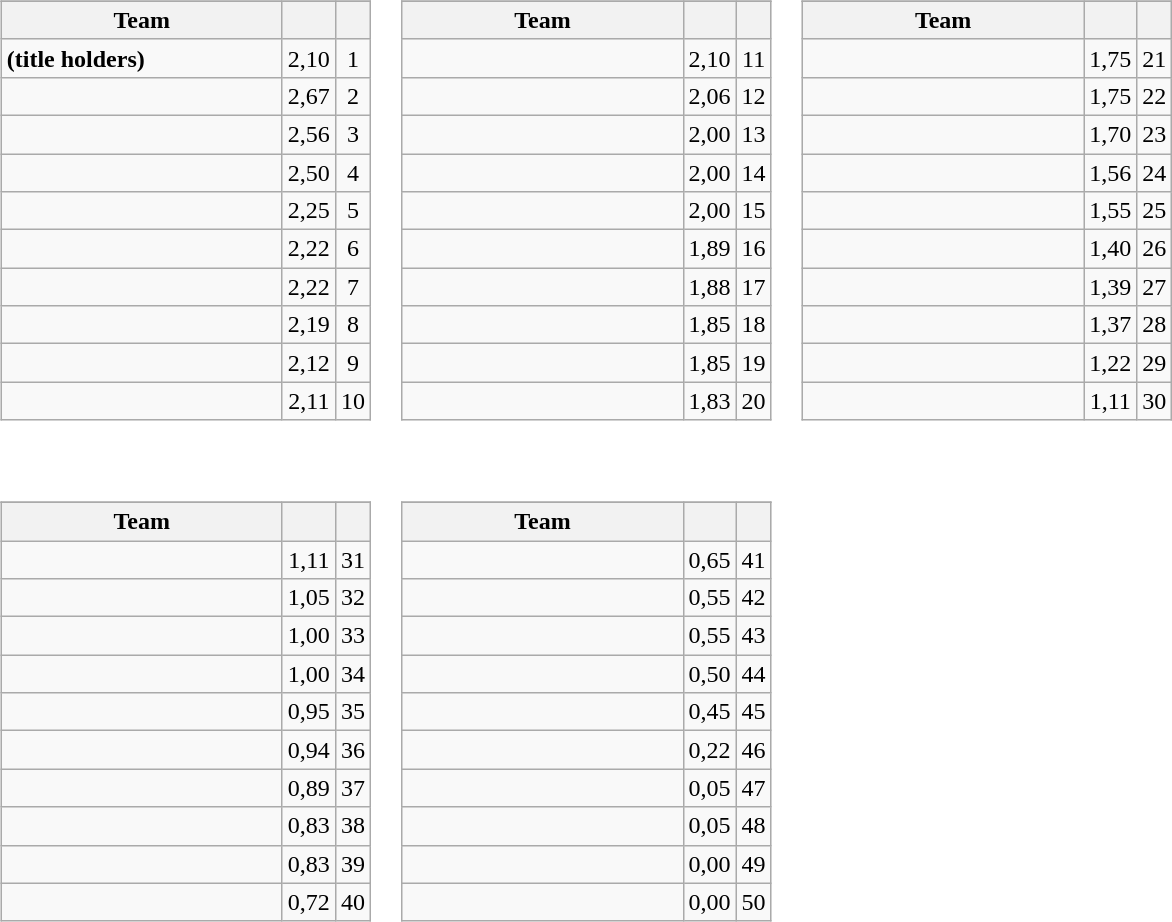<table>
<tr valign=top>
<td><br><table class="wikitable">
<tr>
</tr>
<tr>
<th width=180>Team</th>
<th></th>
<th></th>
</tr>
<tr>
<td><strong>  (title holders)</strong></td>
<td align=center>2,10</td>
<td align=center>1</td>
</tr>
<tr>
<td><strong> </strong></td>
<td align=center>2,67</td>
<td align=center>2</td>
</tr>
<tr>
<td><strong> </strong></td>
<td align=center>2,56</td>
<td align=center>3</td>
</tr>
<tr>
<td><strong> </strong></td>
<td align=center>2,50</td>
<td align=center>4</td>
</tr>
<tr>
<td><strong> </strong></td>
<td align=center>2,25</td>
<td align=center>5</td>
</tr>
<tr>
<td></td>
<td align=center>2,22</td>
<td align=center>6</td>
</tr>
<tr>
<td></td>
<td align=center>2,22</td>
<td align=center>7</td>
</tr>
<tr>
<td><strong> </strong></td>
<td align=center>2,19</td>
<td align=center>8</td>
</tr>
<tr>
<td></td>
<td align=center>2,12</td>
<td align=center>9</td>
</tr>
<tr>
<td></td>
<td align=center>2,11</td>
<td align=center>10</td>
</tr>
</table>
</td>
<td><br><table class="wikitable">
<tr>
</tr>
<tr>
<th width=180>Team</th>
<th></th>
<th></th>
</tr>
<tr>
<td><strong> </strong></td>
<td align=center>2,10</td>
<td align=center>11</td>
</tr>
<tr>
<td><strong> </strong></td>
<td align=center>2,06</td>
<td align=center>12</td>
</tr>
<tr>
<td></td>
<td align=center>2,00</td>
<td align=center>13</td>
</tr>
<tr>
<td><strong> </strong></td>
<td align=center>2,00</td>
<td align=center>14</td>
</tr>
<tr>
<td><strong> </strong></td>
<td align=center>2,00</td>
<td align=center>15</td>
</tr>
<tr>
<td></td>
<td align=center>1,89</td>
<td align=center>16</td>
</tr>
<tr>
<td><strong> </strong></td>
<td align=center>1,88</td>
<td align=center>17</td>
</tr>
<tr>
<td></td>
<td align=center>1,85</td>
<td align=center>18</td>
</tr>
<tr>
<td></td>
<td align=center>1,85</td>
<td align=center>19</td>
</tr>
<tr>
<td></td>
<td align=center>1,83</td>
<td align=center>20</td>
</tr>
</table>
</td>
<td><br><table class="wikitable">
<tr>
</tr>
<tr>
<th width=180>Team</th>
<th></th>
<th></th>
</tr>
<tr>
<td></td>
<td align=center>1,75</td>
<td align=center>21</td>
</tr>
<tr>
<td></td>
<td align=center>1,75</td>
<td align=center>22</td>
</tr>
<tr>
<td></td>
<td align=center>1,70</td>
<td align=center>23</td>
</tr>
<tr>
<td></td>
<td align=center>1,56</td>
<td align=center>24</td>
</tr>
<tr>
<td><strong> </strong></td>
<td align=center>1,55</td>
<td align=center>25</td>
</tr>
<tr>
<td></td>
<td align=center>1,40</td>
<td align=center>26</td>
</tr>
<tr>
<td><strong> </strong></td>
<td align=center>1,39</td>
<td align=center>27</td>
</tr>
<tr>
<td></td>
<td align=center>1,37</td>
<td align=center>28</td>
</tr>
<tr>
<td><strong> </strong></td>
<td align=center>1,22</td>
<td align=center>29</td>
</tr>
<tr>
<td></td>
<td align=center>1,11</td>
<td align=center>30</td>
</tr>
</table>
</td>
</tr>
<tr valign=top>
<td><br><table class="wikitable">
<tr>
</tr>
<tr>
<th width=180>Team</th>
<th></th>
<th></th>
</tr>
<tr>
<td></td>
<td align=center>1,11</td>
<td align=center>31</td>
</tr>
<tr>
<td></td>
<td align=center>1,05</td>
<td align=center>32</td>
</tr>
<tr>
<td></td>
<td align=center>1,00</td>
<td align=center>33</td>
</tr>
<tr>
<td></td>
<td align=center>1,00</td>
<td align=center>34</td>
</tr>
<tr>
<td></td>
<td align=center>0,95</td>
<td align=center>35</td>
</tr>
<tr>
<td><strong> </strong></td>
<td align=center>0,94</td>
<td align=center>36</td>
</tr>
<tr>
<td></td>
<td align=center>0,89</td>
<td align=center>37</td>
</tr>
<tr>
<td></td>
<td align=center>0,83</td>
<td align=center>38</td>
</tr>
<tr>
<td></td>
<td align=center>0,83</td>
<td align=center>39</td>
</tr>
<tr>
<td></td>
<td align=center>0,72</td>
<td align=center>40</td>
</tr>
</table>
</td>
<td><br><table class="wikitable">
<tr>
</tr>
<tr>
<th width=180>Team</th>
<th></th>
<th></th>
</tr>
<tr>
<td></td>
<td align=center>0,65</td>
<td align=center>41</td>
</tr>
<tr>
<td></td>
<td align=center>0,55</td>
<td align=center>42</td>
</tr>
<tr>
<td></td>
<td align=center>0,55</td>
<td align=center>43</td>
</tr>
<tr>
<td></td>
<td align=center>0,50</td>
<td align=center>44</td>
</tr>
<tr>
<td></td>
<td align=center>0,45</td>
<td align=center>45</td>
</tr>
<tr>
<td></td>
<td align=center>0,22</td>
<td align=center>46</td>
</tr>
<tr>
<td></td>
<td align=center>0,05</td>
<td align=center>47</td>
</tr>
<tr>
<td></td>
<td align=center>0,05</td>
<td align=center>48</td>
</tr>
<tr>
<td></td>
<td align=center>0,00</td>
<td align=center>49</td>
</tr>
<tr>
<td></td>
<td align=center>0,00</td>
<td align=center>50</td>
</tr>
</table>
</td>
</tr>
</table>
